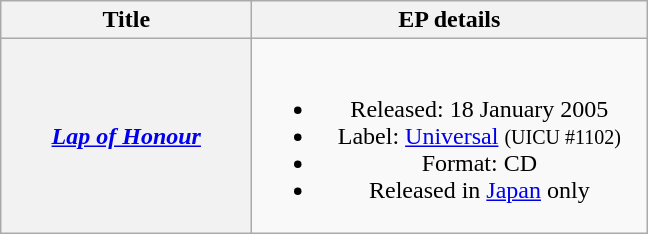<table class="wikitable plainrowheaders" style="text-align:center;">
<tr>
<th scope="col" style="width:10em;">Title</th>
<th scope="col" style="width:16em;">EP details</th>
</tr>
<tr>
<th scope="row"><em><a href='#'>Lap of Honour</a></em></th>
<td><br><ul><li>Released: 18 January 2005</li><li>Label: <a href='#'>Universal</a> <small>(UICU #1102)</small></li><li>Format: CD</li><li>Released in <a href='#'>Japan</a> only</li></ul></td>
</tr>
</table>
